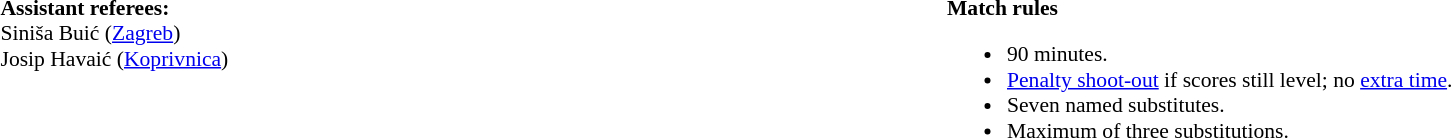<table style="width:100%; font-size:90%;">
<tr>
<td style="width:50%; vertical-align:top;"><br><strong>Assistant referees:</strong>
<br>Siniša Buić (<a href='#'>Zagreb</a>)
<br>Josip Havaić (<a href='#'>Koprivnica</a>)</td>
<td style="width:60%; vertical-align:top;"><br><strong>Match rules</strong><ul><li>90 minutes.</li><li><a href='#'>Penalty shoot-out</a> if scores still level; no <a href='#'>extra time</a>.</li><li>Seven named substitutes.</li><li>Maximum of three substitutions.</li></ul></td>
</tr>
</table>
